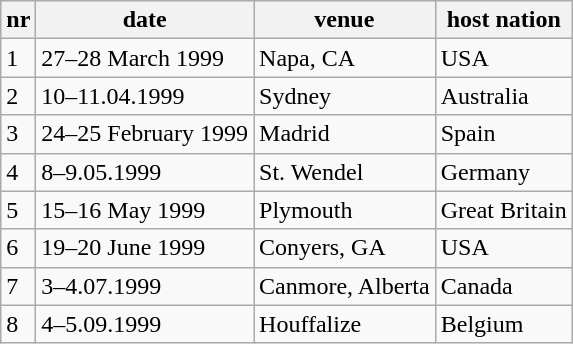<table class="wikitable">
<tr>
<th>nr</th>
<th>date</th>
<th>venue</th>
<th>host nation</th>
</tr>
<tr>
<td>1</td>
<td>27–28 March 1999</td>
<td>Napa, CA</td>
<td>USA</td>
</tr>
<tr>
<td>2</td>
<td>10–11.04.1999</td>
<td>Sydney</td>
<td>Australia</td>
</tr>
<tr>
<td>3</td>
<td>24–25 February 1999</td>
<td>Madrid</td>
<td>Spain</td>
</tr>
<tr>
<td>4</td>
<td>8–9.05.1999</td>
<td>St. Wendel</td>
<td>Germany</td>
</tr>
<tr>
<td>5</td>
<td>15–16 May 1999</td>
<td>Plymouth</td>
<td>Great Britain</td>
</tr>
<tr>
<td>6</td>
<td>19–20 June 1999</td>
<td>Conyers, GA</td>
<td>USA</td>
</tr>
<tr>
<td>7</td>
<td>3–4.07.1999</td>
<td>Canmore, Alberta</td>
<td>Canada</td>
</tr>
<tr>
<td>8</td>
<td>4–5.09.1999</td>
<td>Houffalize</td>
<td>Belgium</td>
</tr>
</table>
